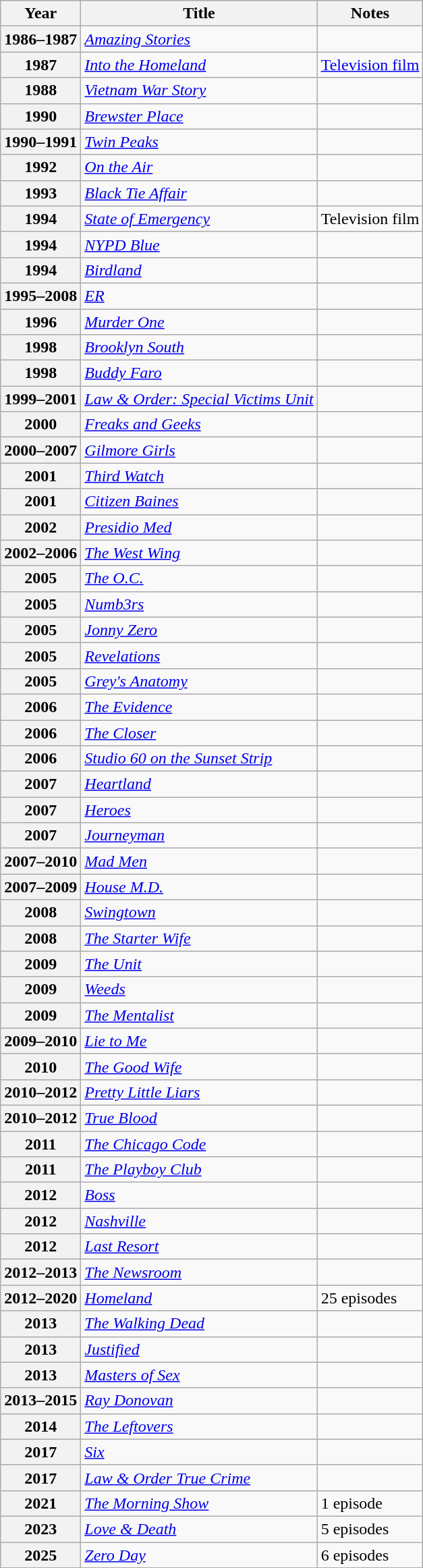<table class="wikitable plainrowheaders">
<tr>
<th scope="col">Year</th>
<th scope="col">Title</th>
<th scope="col">Notes</th>
</tr>
<tr>
<th scope="row">1986–1987</th>
<td><em><a href='#'>Amazing Stories</a></em></td>
<td></td>
</tr>
<tr>
<th scope="row">1987</th>
<td><em><a href='#'>Into the Homeland</a></em></td>
<td><a href='#'>Television film</a></td>
</tr>
<tr>
<th scope="row">1988</th>
<td><em><a href='#'>Vietnam War Story</a></em></td>
<td></td>
</tr>
<tr>
<th scope="row">1990</th>
<td><em><a href='#'>Brewster Place</a></em></td>
<td></td>
</tr>
<tr>
<th scope="row">1990–1991</th>
<td><em><a href='#'>Twin Peaks</a></em></td>
<td></td>
</tr>
<tr>
<th scope="row">1992</th>
<td><em><a href='#'>On the Air</a></em></td>
<td></td>
</tr>
<tr>
<th scope="row">1993</th>
<td><em><a href='#'>Black Tie Affair</a></em></td>
<td></td>
</tr>
<tr>
<th scope="row">1994</th>
<td><em><a href='#'>State of Emergency</a></em></td>
<td>Television film</td>
</tr>
<tr>
<th scope="row">1994</th>
<td><em><a href='#'>NYPD Blue</a></em></td>
<td></td>
</tr>
<tr>
<th scope="row">1994</th>
<td><em><a href='#'>Birdland</a></em></td>
<td></td>
</tr>
<tr>
<th scope="row">1995–2008</th>
<td><em><a href='#'>ER</a></em></td>
<td></td>
</tr>
<tr>
<th scope="row">1996</th>
<td><em><a href='#'>Murder One</a></em></td>
<td></td>
</tr>
<tr>
<th scope="row">1998</th>
<td><em><a href='#'>Brooklyn South</a></em></td>
<td></td>
</tr>
<tr>
<th scope="row">1998</th>
<td><em><a href='#'>Buddy Faro</a></em></td>
<td></td>
</tr>
<tr>
<th scope="row">1999–2001</th>
<td><em><a href='#'>Law & Order: Special Victims Unit</a></em></td>
<td></td>
</tr>
<tr>
<th scope="row">2000</th>
<td><em><a href='#'>Freaks and Geeks</a></em></td>
<td></td>
</tr>
<tr>
<th scope="row">2000–2007</th>
<td><em><a href='#'>Gilmore Girls</a></em></td>
<td></td>
</tr>
<tr>
<th scope="row">2001</th>
<td><em><a href='#'>Third Watch</a></em></td>
<td></td>
</tr>
<tr>
<th scope="row">2001</th>
<td><em><a href='#'>Citizen Baines</a></em></td>
<td></td>
</tr>
<tr>
<th scope="row">2002</th>
<td><em><a href='#'>Presidio Med</a></em></td>
<td></td>
</tr>
<tr>
<th scope="row">2002–2006</th>
<td><em><a href='#'>The West Wing</a></em></td>
<td></td>
</tr>
<tr>
<th scope="row">2005</th>
<td><em><a href='#'>The O.C.</a></em></td>
<td></td>
</tr>
<tr>
<th scope="row">2005</th>
<td><em><a href='#'>Numb3rs</a></em></td>
<td></td>
</tr>
<tr>
<th scope="row">2005</th>
<td><em><a href='#'>Jonny Zero</a></em></td>
<td></td>
</tr>
<tr>
<th scope="row">2005</th>
<td><em><a href='#'>Revelations</a></em></td>
<td></td>
</tr>
<tr>
<th scope="row">2005</th>
<td><em><a href='#'>Grey's Anatomy</a></em></td>
<td></td>
</tr>
<tr>
<th scope="row">2006</th>
<td><em><a href='#'>The Evidence</a></em></td>
<td></td>
</tr>
<tr>
<th scope="row">2006</th>
<td><em><a href='#'>The Closer</a></em></td>
<td></td>
</tr>
<tr>
<th scope="row">2006</th>
<td><em><a href='#'>Studio 60 on the Sunset Strip</a></em></td>
<td></td>
</tr>
<tr>
<th scope="row">2007</th>
<td><em><a href='#'>Heartland</a></em></td>
<td></td>
</tr>
<tr>
<th scope="row">2007</th>
<td><em><a href='#'>Heroes</a></em></td>
<td></td>
</tr>
<tr>
<th scope="row">2007</th>
<td><em><a href='#'>Journeyman</a></em></td>
<td></td>
</tr>
<tr>
<th scope="row">2007–2010</th>
<td><em><a href='#'>Mad Men</a></em></td>
<td></td>
</tr>
<tr>
<th scope="row">2007–2009</th>
<td><em><a href='#'>House M.D.</a></em></td>
<td></td>
</tr>
<tr>
<th scope="row">2008</th>
<td><em><a href='#'>Swingtown</a></em></td>
<td></td>
</tr>
<tr>
<th scope="row">2008</th>
<td><em><a href='#'>The Starter Wife</a></em></td>
<td></td>
</tr>
<tr>
<th scope="row">2009</th>
<td><em><a href='#'>The Unit</a></em></td>
<td></td>
</tr>
<tr>
<th scope="row">2009</th>
<td><em><a href='#'>Weeds</a></em></td>
<td></td>
</tr>
<tr>
<th scope="row">2009</th>
<td><em><a href='#'>The Mentalist</a></em></td>
<td></td>
</tr>
<tr>
<th scope="row">2009–2010</th>
<td><em><a href='#'>Lie to Me</a></em></td>
<td></td>
</tr>
<tr>
<th scope="row">2010</th>
<td><em><a href='#'>The Good Wife</a></em></td>
<td></td>
</tr>
<tr>
<th scope="row">2010–2012</th>
<td><em><a href='#'>Pretty Little Liars</a></em></td>
<td></td>
</tr>
<tr>
<th scope="row">2010–2012</th>
<td><em><a href='#'>True Blood</a></em></td>
<td></td>
</tr>
<tr>
<th scope="row">2011</th>
<td><em><a href='#'>The Chicago Code</a></em></td>
<td></td>
</tr>
<tr>
<th scope="row">2011</th>
<td><em><a href='#'>The Playboy Club</a></em></td>
<td></td>
</tr>
<tr>
<th scope="row">2012</th>
<td><em><a href='#'>Boss</a></em></td>
<td></td>
</tr>
<tr>
<th scope="row">2012</th>
<td><em><a href='#'>Nashville</a></em></td>
<td></td>
</tr>
<tr>
<th scope="row">2012</th>
<td><em><a href='#'>Last Resort</a></em></td>
<td></td>
</tr>
<tr>
<th scope="row">2012–2013</th>
<td><em><a href='#'>The Newsroom</a></em></td>
<td></td>
</tr>
<tr>
<th scope="row">2012–2020</th>
<td><em><a href='#'>Homeland</a></em></td>
<td>25 episodes</td>
</tr>
<tr>
<th scope="row">2013</th>
<td><em><a href='#'>The Walking Dead</a></em></td>
<td></td>
</tr>
<tr>
<th scope="row">2013</th>
<td><em><a href='#'>Justified</a></em></td>
<td></td>
</tr>
<tr>
<th scope="row">2013</th>
<td><em><a href='#'>Masters of Sex</a></em></td>
<td></td>
</tr>
<tr>
<th scope="row">2013–2015</th>
<td><em><a href='#'>Ray Donovan</a></em></td>
<td></td>
</tr>
<tr>
<th scope="row">2014</th>
<td><em><a href='#'>The Leftovers</a></em></td>
<td></td>
</tr>
<tr>
<th scope="row">2017</th>
<td><em><a href='#'>Six</a></em></td>
<td></td>
</tr>
<tr>
<th scope="row">2017</th>
<td><em><a href='#'>Law & Order True Crime</a></em></td>
<td></td>
</tr>
<tr>
<th scope="row">2021</th>
<td><em><a href='#'>The Morning Show</a></em></td>
<td>1 episode</td>
</tr>
<tr>
<th scope="row">2023</th>
<td><em><a href='#'>Love & Death</a></em></td>
<td>5 episodes</td>
</tr>
<tr>
<th scope="row">2025</th>
<td><em><a href='#'>Zero Day</a></em></td>
<td>6 episodes</td>
</tr>
<tr>
</tr>
</table>
